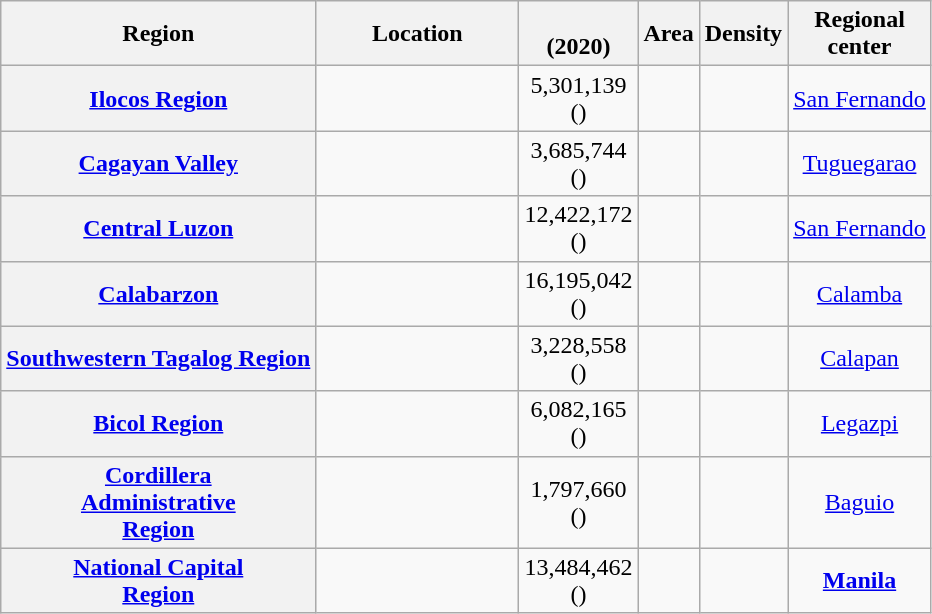<table class="wikitable sortable" style="text-align:center;">
<tr>
<th scope="col">Region<br></th>
<th scope="col" style="width:8em;">Location</th>
<th scope="col" data-sort-type="number"><br>(2020)</th>
<th scope="col">Area</th>
<th scope="col">Density</th>
<th scope="col">Regional<br>center</th>
</tr>
<tr>
<th scope="row"><a href='#'>Ilocos Region</a><br></th>
<td data-sort-value="1"></td>
<td>5,301,139<br>(<em></em>)</td>
<td></td>
<td></td>
<td><a href='#'>San Fernando<br></a></td>
</tr>
<tr>
<th scope="row"><a href='#'>Cagayan Valley</a><br></th>
<td data-sort-value="3"></td>
<td>3,685,744<br>(<em></em>)</td>
<td></td>
<td></td>
<td><a href='#'>Tuguegarao</a></td>
</tr>
<tr>
<th scope="row"><a href='#'>Central Luzon</a><br></th>
<td data-sort-value="4"></td>
<td>12,422,172<br>(<em></em>)</td>
<td></td>
<td></td>
<td><a href='#'>San Fernando<br></a></td>
</tr>
<tr>
<th scope="row"><a href='#'>Calabarzon</a><br></th>
<td data-sort-value="6"></td>
<td>16,195,042<br>(<em></em>)</td>
<td></td>
<td></td>
<td><a href='#'>Calamba</a></td>
</tr>
<tr>
<th scope="row"><a href='#'>Southwestern Tagalog Region</a><br></th>
<td data-sort-value="8"></td>
<td>3,228,558<br>(<em></em>)</td>
<td></td>
<td></td>
<td><a href='#'>Calapan</a></td>
</tr>
<tr>
<th scope="row"><a href='#'>Bicol Region</a><br></th>
<td data-sort-value="7"></td>
<td>6,082,165<br>(<em></em>)</td>
<td></td>
<td></td>
<td><a href='#'>Legazpi</a></td>
</tr>
<tr>
<th scope="row"><a href='#'>Cordillera<br>Administrative<br>Region</a><br></th>
<td data-sort-value="2"></td>
<td>1,797,660<br>(<em></em>)</td>
<td></td>
<td></td>
<td><a href='#'>Baguio</a></td>
</tr>
<tr>
<th scope="row"><a href='#'>National Capital<br>Region</a><br></th>
<td data-sort-value="5"></td>
<td>13,484,462<br>(<em></em>)</td>
<td></td>
<td></td>
<td><strong><a href='#'>Manila</a></strong></td>
</tr>
</table>
